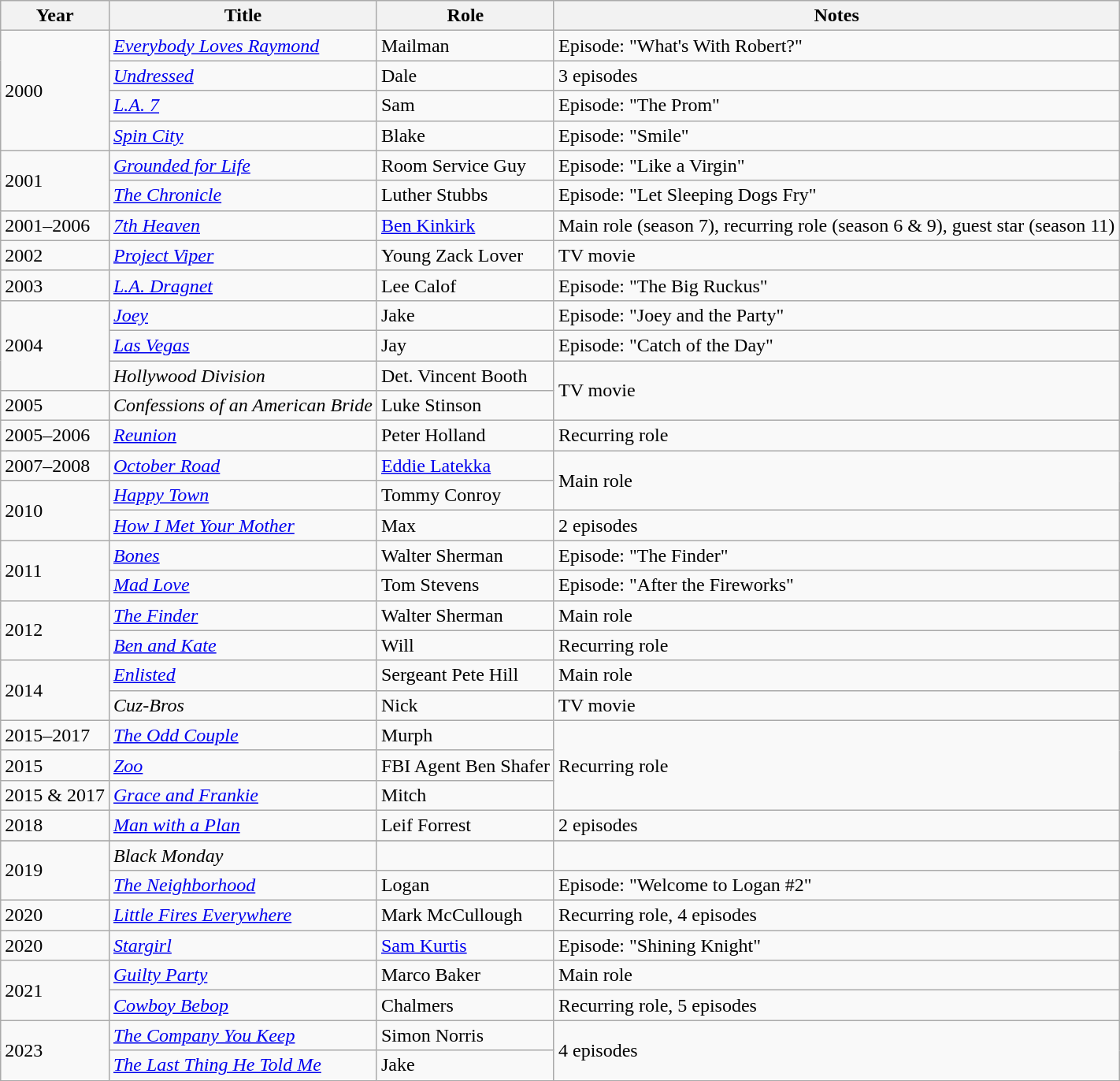<table class="wikitable sortable">
<tr>
<th>Year</th>
<th>Title</th>
<th>Role</th>
<th class="unsortable">Notes</th>
</tr>
<tr>
<td rowspan=4>2000</td>
<td><em><a href='#'>Everybody Loves Raymond</a></em></td>
<td>Mailman</td>
<td>Episode: "What's With Robert?"</td>
</tr>
<tr>
<td><em><a href='#'>Undressed</a></em></td>
<td>Dale</td>
<td>3 episodes</td>
</tr>
<tr>
<td><em><a href='#'>L.A. 7</a></em></td>
<td>Sam</td>
<td>Episode: "The Prom"</td>
</tr>
<tr>
<td><em><a href='#'>Spin City</a></em></td>
<td>Blake</td>
<td>Episode: "Smile"</td>
</tr>
<tr>
<td rowspan=2>2001</td>
<td><em><a href='#'>Grounded for Life</a></em></td>
<td>Room Service Guy</td>
<td>Episode: "Like a Virgin"</td>
</tr>
<tr>
<td><em><a href='#'>The Chronicle</a></em></td>
<td>Luther Stubbs</td>
<td>Episode: "Let Sleeping Dogs Fry"</td>
</tr>
<tr>
<td>2001–2006</td>
<td><em><a href='#'>7th Heaven</a></em></td>
<td><a href='#'>Ben Kinkirk</a></td>
<td>Main role (season 7), recurring role (season 6 & 9), guest star (season 11)</td>
</tr>
<tr>
<td>2002</td>
<td><em><a href='#'>Project Viper</a></em></td>
<td>Young Zack Lover</td>
<td>TV movie</td>
</tr>
<tr>
<td>2003</td>
<td><em><a href='#'>L.A. Dragnet</a></em></td>
<td>Lee Calof</td>
<td>Episode: "The Big Ruckus"</td>
</tr>
<tr>
<td rowspan=3>2004</td>
<td><em><a href='#'>Joey</a></em></td>
<td>Jake</td>
<td>Episode: "Joey and the Party"</td>
</tr>
<tr>
<td><em><a href='#'>Las Vegas</a></em></td>
<td>Jay</td>
<td>Episode: "Catch of the Day"</td>
</tr>
<tr>
<td><em>Hollywood Division</em></td>
<td>Det. Vincent Booth</td>
<td rowspan=2>TV movie</td>
</tr>
<tr>
<td>2005</td>
<td><em>Confessions of an American Bride</em></td>
<td>Luke Stinson</td>
</tr>
<tr>
<td>2005–2006</td>
<td><em><a href='#'>Reunion</a></em></td>
<td>Peter Holland</td>
<td>Recurring role</td>
</tr>
<tr>
<td>2007–2008</td>
<td><em><a href='#'>October Road</a></em></td>
<td><a href='#'>Eddie Latekka</a></td>
<td rowspan=2>Main role</td>
</tr>
<tr>
<td rowspan=2>2010</td>
<td><em><a href='#'>Happy Town</a></em></td>
<td>Tommy Conroy</td>
</tr>
<tr>
<td><em><a href='#'>How I Met Your Mother</a></em></td>
<td>Max</td>
<td>2 episodes</td>
</tr>
<tr>
<td rowspan=2>2011</td>
<td><em><a href='#'>Bones</a></em></td>
<td>Walter Sherman</td>
<td>Episode: "The Finder"</td>
</tr>
<tr>
<td><em><a href='#'>Mad Love</a></em></td>
<td>Tom Stevens</td>
<td>Episode: "After the Fireworks"</td>
</tr>
<tr>
<td rowspan=2>2012</td>
<td><em><a href='#'>The Finder</a></em></td>
<td>Walter Sherman</td>
<td>Main role</td>
</tr>
<tr>
<td><em><a href='#'>Ben and Kate</a></em></td>
<td>Will</td>
<td>Recurring role</td>
</tr>
<tr>
<td rowspan=2>2014</td>
<td><em><a href='#'>Enlisted</a></em></td>
<td>Sergeant Pete Hill</td>
<td>Main role</td>
</tr>
<tr>
<td><em>Cuz-Bros</em></td>
<td>Nick</td>
<td>TV movie</td>
</tr>
<tr>
<td>2015–2017</td>
<td><em><a href='#'>The Odd Couple</a></em></td>
<td>Murph</td>
<td rowspan=3>Recurring role</td>
</tr>
<tr>
<td>2015</td>
<td><em><a href='#'>Zoo</a></em></td>
<td>FBI Agent Ben Shafer</td>
</tr>
<tr>
<td>2015 & 2017</td>
<td><em><a href='#'>Grace and Frankie</a></em></td>
<td>Mitch</td>
</tr>
<tr>
<td>2018</td>
<td><em><a href='#'>Man with a Plan</a></em></td>
<td>Leif Forrest</td>
<td>2 episodes</td>
</tr>
<tr>
</tr>
<tr>
<td rowspan=2>2019</td>
<td><em>Black Monday</em></td>
<td></td>
<td></td>
</tr>
<tr>
<td><em><a href='#'>The Neighborhood</a></em></td>
<td>Logan</td>
<td>Episode: "Welcome to Logan #2"</td>
</tr>
<tr>
<td>2020</td>
<td><em><a href='#'>Little Fires Everywhere</a></em></td>
<td>Mark McCullough</td>
<td>Recurring role, 4 episodes</td>
</tr>
<tr>
<td>2020</td>
<td><em><a href='#'>Stargirl</a></em></td>
<td><a href='#'>Sam Kurtis</a></td>
<td>Episode: "Shining Knight"</td>
</tr>
<tr>
<td rowspan=2>2021</td>
<td><em><a href='#'>Guilty Party</a></em></td>
<td>Marco Baker</td>
<td>Main role</td>
</tr>
<tr>
<td><em><a href='#'>Cowboy Bebop</a></em></td>
<td>Chalmers</td>
<td>Recurring role, 5 episodes</td>
</tr>
<tr>
<td rowspan=2>2023</td>
<td><em><a href='#'>The Company You Keep</a> </em></td>
<td>Simon Norris</td>
<td rowspan=2>4 episodes</td>
</tr>
<tr>
<td><a href='#'><em>The Last Thing He Told Me</em></a></td>
<td>Jake</td>
</tr>
</table>
